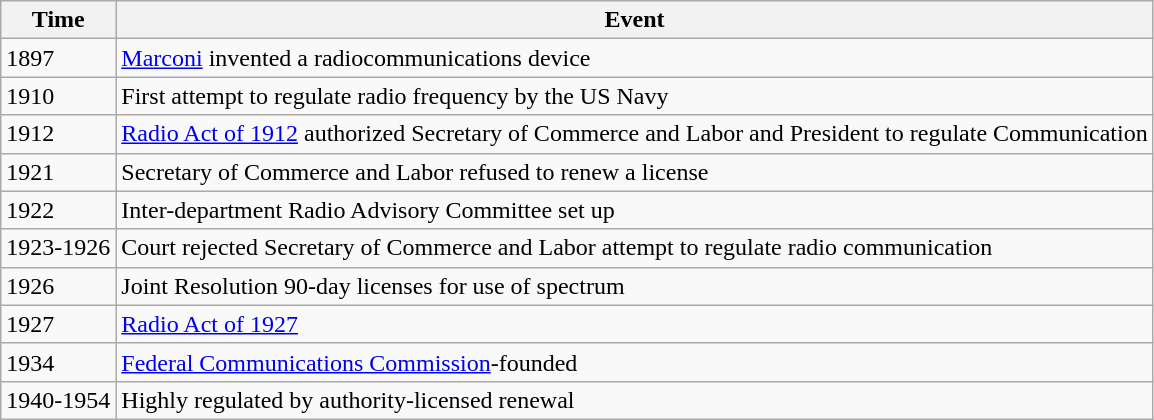<table class="wikitable">
<tr>
<th>Time</th>
<th>Event</th>
</tr>
<tr>
<td>1897</td>
<td><a href='#'>Marconi</a> invented a radiocommunications device</td>
</tr>
<tr>
<td>1910</td>
<td>First attempt to regulate radio frequency by the US Navy</td>
</tr>
<tr>
<td>1912</td>
<td><a href='#'>Radio Act of 1912</a> authorized Secretary of Commerce and Labor and President to regulate Communication</td>
</tr>
<tr>
<td>1921</td>
<td>Secretary of Commerce and Labor refused to renew a license</td>
</tr>
<tr>
<td>1922</td>
<td>Inter-department Radio Advisory Committee set up</td>
</tr>
<tr>
<td>1923-1926</td>
<td>Court rejected Secretary of Commerce and Labor attempt to regulate radio communication</td>
</tr>
<tr>
<td>1926</td>
<td>Joint Resolution 90-day licenses for use of spectrum</td>
</tr>
<tr>
<td>1927</td>
<td><a href='#'>Radio Act of 1927</a></td>
</tr>
<tr>
<td>1934</td>
<td><a href='#'>Federal Communications Commission</a>-founded</td>
</tr>
<tr>
<td>1940-1954</td>
<td>Highly regulated by authority-licensed renewal</td>
</tr>
</table>
